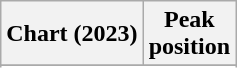<table class="wikitable sortable plainrowheaders" style="text-align:center">
<tr>
<th scope="col">Chart (2023)</th>
<th scope="col">Peak<br>position</th>
</tr>
<tr>
</tr>
<tr>
</tr>
<tr>
</tr>
</table>
